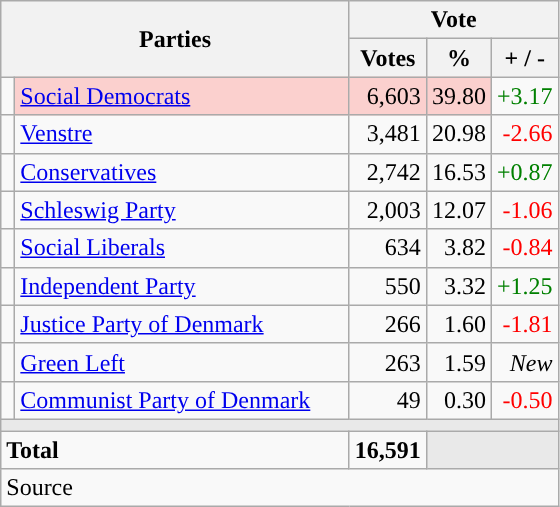<table class="wikitable" style="text-align:right;">
<tr>
<th style="text-align:centre;" rowspan="2" colspan="2" width="225">Parties</th>
<th colspan="3">Vote</th>
</tr>
<tr>
<th width="15">Votes</th>
<th width="15">%</th>
<th width="15">+ / -</th>
</tr>
<tr>
<td width="2" style="color:inherit;background:"></td>
<td bgcolor=#fbd0ce  align="left"><a href='#'>Social Democrats</a></td>
<td bgcolor=#fbd0ce>6,603</td>
<td bgcolor=#fbd0ce>39.80</td>
<td style=color:green;>+3.17</td>
</tr>
<tr>
<td width="2" style="color:inherit;background:"></td>
<td align="left"><a href='#'>Venstre</a></td>
<td>3,481</td>
<td>20.98</td>
<td style=color:red;>-2.66</td>
</tr>
<tr>
<td width="2" style="color:inherit;background:"></td>
<td align="left"><a href='#'>Conservatives</a></td>
<td>2,742</td>
<td>16.53</td>
<td style=color:green;>+0.87</td>
</tr>
<tr>
<td width="2" style="color:inherit;background:"></td>
<td align="left"><a href='#'>Schleswig Party</a></td>
<td>2,003</td>
<td>12.07</td>
<td style=color:red;>-1.06</td>
</tr>
<tr>
<td width="2" style="color:inherit;background:"></td>
<td align="left"><a href='#'>Social Liberals</a></td>
<td>634</td>
<td>3.82</td>
<td style=color:red;>-0.84</td>
</tr>
<tr>
<td width="2" style="color:inherit;background:"></td>
<td align="left"><a href='#'>Independent Party</a></td>
<td>550</td>
<td>3.32</td>
<td style=color:green;>+1.25</td>
</tr>
<tr>
<td width="2" style="color:inherit;background:"></td>
<td align="left"><a href='#'>Justice Party of Denmark</a></td>
<td>266</td>
<td>1.60</td>
<td style=color:red;>-1.81</td>
</tr>
<tr>
<td width="2" style="color:inherit;background:"></td>
<td align="left"><a href='#'>Green Left</a></td>
<td>263</td>
<td>1.59</td>
<td><em>New</em></td>
</tr>
<tr>
<td width="2" style="color:inherit;background:"></td>
<td align="left"><a href='#'>Communist Party of Denmark</a></td>
<td>49</td>
<td>0.30</td>
<td style=color:red;>-0.50</td>
</tr>
<tr>
<td colspan="7" bgcolor="#E9E9E9"></td>
</tr>
<tr>
<td align="left" colspan="2"><strong>Total</strong></td>
<td><strong>16,591</strong></td>
<td bgcolor="#E9E9E9" colspan="2"></td>
</tr>
<tr>
<td align="left" colspan="6">Source</td>
</tr>
</table>
